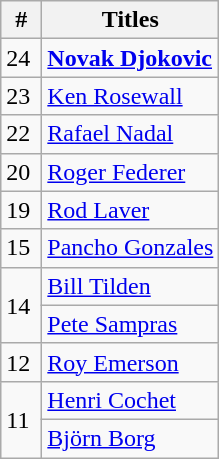<table class=wikitable style="display:inline-table;">
<tr>
<th width=20>#</th>
<th>Titles</th>
</tr>
<tr>
<td>24</td>
<td> <strong><a href='#'>Novak Djokovic</a></strong></td>
</tr>
<tr>
<td>23</td>
<td> <a href='#'>Ken Rosewall</a></td>
</tr>
<tr>
<td>22</td>
<td> <a href='#'>Rafael Nadal</a></td>
</tr>
<tr>
<td>20</td>
<td> <a href='#'>Roger Federer</a></td>
</tr>
<tr>
<td>19</td>
<td> <a href='#'>Rod Laver</a></td>
</tr>
<tr>
<td>15</td>
<td> <a href='#'>Pancho Gonzales</a></td>
</tr>
<tr>
<td rowspan="2">14</td>
<td> <a href='#'>Bill Tilden</a></td>
</tr>
<tr>
<td> <a href='#'>Pete Sampras</a></td>
</tr>
<tr>
<td>12</td>
<td> <a href='#'>Roy Emerson</a></td>
</tr>
<tr>
<td rowspan="2">11</td>
<td> <a href='#'>Henri Cochet</a></td>
</tr>
<tr>
<td> <a href='#'>Björn Borg</a></td>
</tr>
</table>
